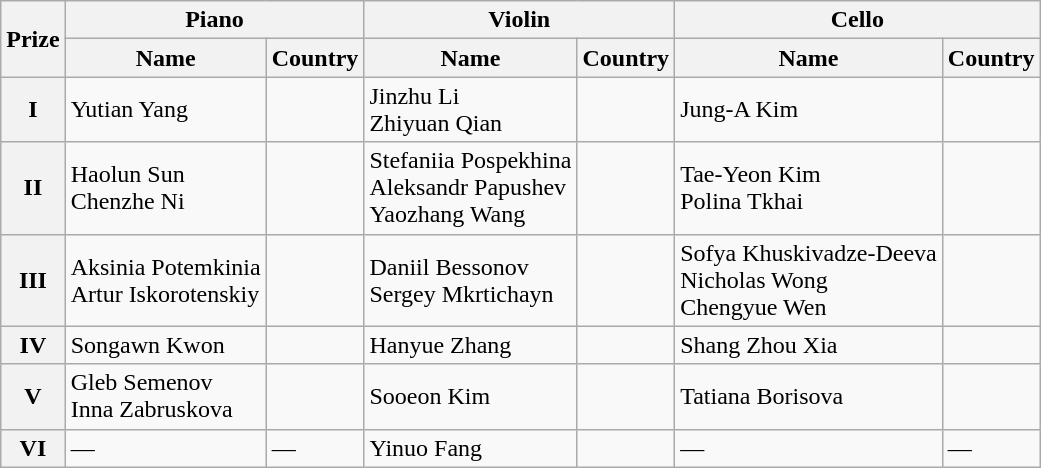<table class="wikitable">
<tr>
<th rowspan="2"><strong>Prize</strong></th>
<th colspan="2"><strong>Piano</strong></th>
<th colspan="2"><strong>Violin</strong></th>
<th colspan="2"><strong>Cello</strong></th>
</tr>
<tr>
<th>Name</th>
<th><strong>Country</strong></th>
<th>Name</th>
<th><strong>Country</strong></th>
<th>Name</th>
<th><strong>Country</strong></th>
</tr>
<tr>
<th><strong>I</strong></th>
<td>Yutian Yang</td>
<td></td>
<td>Jinzhu Li<br>Zhiyuan Qian</td>
<td><br></td>
<td>Jung-A Kim</td>
<td></td>
</tr>
<tr>
<th><strong>II</strong></th>
<td>Haolun Sun<br>Chenzhe Ni</td>
<td><br></td>
<td>Stefaniia Pospekhina<br>Aleksandr Papushev<br>Yaozhang Wang</td>
<td><br><br></td>
<td>Tae-Yeon Kim<br>Polina Tkhai</td>
<td><br></td>
</tr>
<tr>
<th><strong>III</strong></th>
<td>Aksinia Potemkinia<br>Artur Iskorotenskiy</td>
<td><br></td>
<td>Daniil Bessonov<br>Sergey Mkrtichayn</td>
<td><br></td>
<td>Sofya Khuskivadze-Deeva<br>Nicholas Wong<br>Chengyue Wen</td>
<td><br><br></td>
</tr>
<tr>
<th><strong>IV</strong></th>
<td>Songawn Kwon</td>
<td></td>
<td>Hanyue Zhang</td>
<td></td>
<td>Shang Zhou Xia</td>
<td></td>
</tr>
<tr>
<th><strong>V</strong></th>
<td>Gleb Semenov<br>Inna Zabruskova</td>
<td><br></td>
<td>Sooeon Kim</td>
<td></td>
<td>Tatiana Borisova</td>
<td></td>
</tr>
<tr>
<th><strong>VI</strong></th>
<td>—</td>
<td>—</td>
<td>Yinuo Fang</td>
<td></td>
<td>—</td>
<td>—</td>
</tr>
</table>
